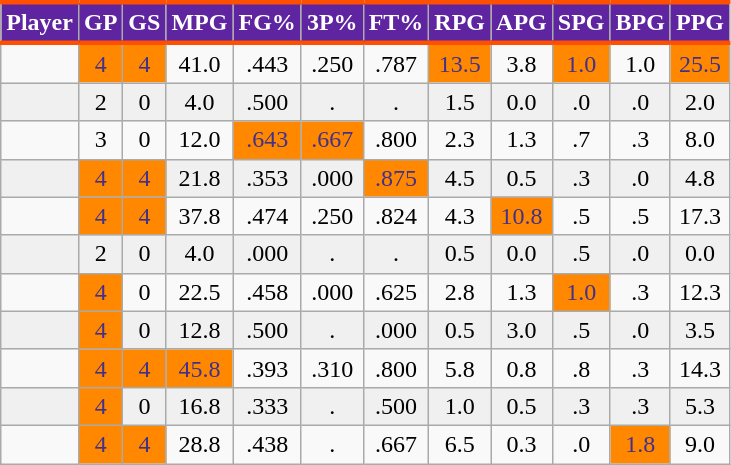<table class="wikitable sortable" style="text-align:right;">
<tr>
<th style="background:#5F249F; color:#FFFFFF; border-top:#FE5000 3px solid; border-bottom:#FE5000 3px solid;">Player</th>
<th style="background:#5F249F; color:#FFFFFF; border-top:#FE5000 3px solid; border-bottom:#FE5000 3px solid;">GP</th>
<th style="background:#5F249F; color:#FFFFFF; border-top:#FE5000 3px solid; border-bottom:#FE5000 3px solid;">GS</th>
<th style="background:#5F249F; color:#FFFFFF; border-top:#FE5000 3px solid; border-bottom:#FE5000 3px solid;">MPG</th>
<th style="background:#5F249F; color:#FFFFFF; border-top:#FE5000 3px solid; border-bottom:#FE5000 3px solid;">FG%</th>
<th style="background:#5F249F; color:#FFFFFF; border-top:#FE5000 3px solid; border-bottom:#FE5000 3px solid;">3P%</th>
<th style="background:#5F249F; color:#FFFFFF; border-top:#FE5000 3px solid; border-bottom:#FE5000 3px solid;">FT%</th>
<th style="background:#5F249F; color:#FFFFFF; border-top:#FE5000 3px solid; border-bottom:#FE5000 3px solid;">RPG</th>
<th style="background:#5F249F; color:#FFFFFF; border-top:#FE5000 3px solid; border-bottom:#FE5000 3px solid;">APG</th>
<th style="background:#5F249F; color:#FFFFFF; border-top:#FE5000 3px solid; border-bottom:#FE5000 3px solid;">SPG</th>
<th style="background:#5F249F; color:#FFFFFF; border-top:#FE5000 3px solid; border-bottom:#FE5000 3px solid;">BPG</th>
<th style="background:#5F249F; color:#FFFFFF; border-top:#FE5000 3px solid; border-bottom:#FE5000 3px solid;">PPG</th>
</tr>
<tr align="center" bgcolor="">
<td></td>
<td style="background:#FF8800;color:#423189;">4</td>
<td style="background:#FF8800;color:#423189;">4</td>
<td>41.0</td>
<td>.443</td>
<td>.250</td>
<td>.787</td>
<td style="background:#FF8800;color:#423189;">13.5</td>
<td>3.8</td>
<td style="background:#FF8800;color:#423189;">1.0</td>
<td>1.0</td>
<td style="background:#FF8800;color:#423189;">25.5</td>
</tr>
<tr align="center" bgcolor="#f0f0f0">
<td></td>
<td>2</td>
<td>0</td>
<td>4.0</td>
<td>.500</td>
<td>.</td>
<td>.</td>
<td>1.5</td>
<td>0.0</td>
<td>.0</td>
<td>.0</td>
<td>2.0</td>
</tr>
<tr align="center" bgcolor="">
<td></td>
<td>3</td>
<td>0</td>
<td>12.0</td>
<td style="background:#FF8800;color:#423189;">.643</td>
<td style="background:#FF8800;color:#423189;">.667</td>
<td>.800</td>
<td>2.3</td>
<td>1.3</td>
<td>.7</td>
<td>.3</td>
<td>8.0</td>
</tr>
<tr align="center" bgcolor="#f0f0f0">
<td></td>
<td style="background:#FF8800;color:#423189;">4</td>
<td style="background:#FF8800;color:#423189;">4</td>
<td>21.8</td>
<td>.353</td>
<td>.000</td>
<td style="background:#FF8800;color:#423189;">.875</td>
<td>4.5</td>
<td>0.5</td>
<td>.3</td>
<td>.0</td>
<td>4.8</td>
</tr>
<tr align="center" bgcolor="">
<td></td>
<td style="background:#FF8800;color:#423189;">4</td>
<td style="background:#FF8800;color:#423189;">4</td>
<td>37.8</td>
<td>.474</td>
<td>.250</td>
<td>.824</td>
<td>4.3</td>
<td style="background:#FF8800;color:#423189;">10.8</td>
<td>.5</td>
<td>.5</td>
<td>17.3</td>
</tr>
<tr align="center" bgcolor="#f0f0f0">
<td></td>
<td>2</td>
<td>0</td>
<td>4.0</td>
<td>.000</td>
<td>.</td>
<td>.</td>
<td>0.5</td>
<td>0.0</td>
<td>.5</td>
<td>.0</td>
<td>0.0</td>
</tr>
<tr align="center" bgcolor="">
<td></td>
<td style="background:#FF8800;color:#423189;">4</td>
<td>0</td>
<td>22.5</td>
<td>.458</td>
<td>.000</td>
<td>.625</td>
<td>2.8</td>
<td>1.3</td>
<td style="background:#FF8800;color:#423189;">1.0</td>
<td>.3</td>
<td>12.3</td>
</tr>
<tr align="center" bgcolor="#f0f0f0">
<td></td>
<td style="background:#FF8800;color:#423189;">4</td>
<td>0</td>
<td>12.8</td>
<td>.500</td>
<td>.</td>
<td>.000</td>
<td>0.5</td>
<td>3.0</td>
<td>.5</td>
<td>.0</td>
<td>3.5</td>
</tr>
<tr align="center" bgcolor="">
<td></td>
<td style="background:#FF8800;color:#423189;">4</td>
<td style="background:#FF8800;color:#423189;">4</td>
<td style="background:#FF8800;color:#423189;">45.8</td>
<td>.393</td>
<td>.310</td>
<td>.800</td>
<td>5.8</td>
<td>0.8</td>
<td>.8</td>
<td>.3</td>
<td>14.3</td>
</tr>
<tr align="center" bgcolor="#f0f0f0">
<td></td>
<td style="background:#FF8800;color:#423189;">4</td>
<td>0</td>
<td>16.8</td>
<td>.333</td>
<td>.</td>
<td>.500</td>
<td>1.0</td>
<td>0.5</td>
<td>.3</td>
<td>.3</td>
<td>5.3</td>
</tr>
<tr align="center" bgcolor="">
<td></td>
<td style="background:#FF8800;color:#423189;">4</td>
<td style="background:#FF8800;color:#423189;">4</td>
<td>28.8</td>
<td>.438</td>
<td>.</td>
<td>.667</td>
<td>6.5</td>
<td>0.3</td>
<td>.0</td>
<td style="background:#FF8800;color:#423189;">1.8</td>
<td>9.0</td>
</tr>
</table>
